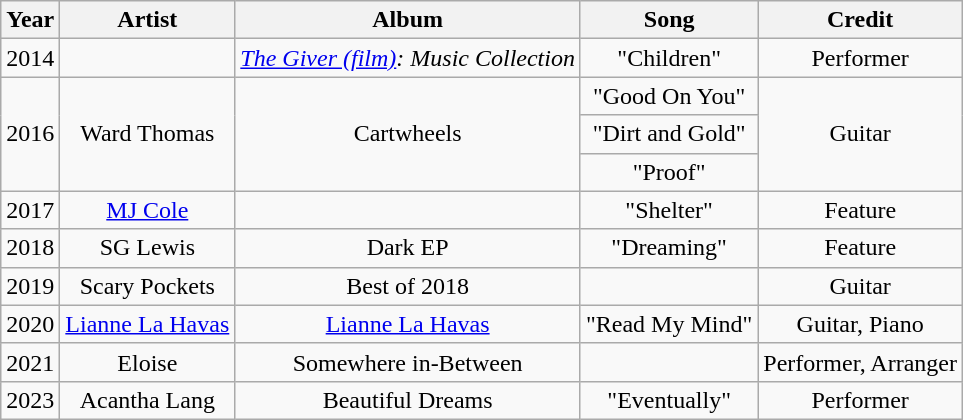<table class="wikitable plainrowheaders" style="text-align:center;">
<tr>
<th>Year</th>
<th>Artist</th>
<th>Album</th>
<th>Song</th>
<th>Credit</th>
</tr>
<tr>
<td>2014</td>
<td></td>
<td><em><a href='#'>The Giver (film)</a>: Music Collection</td>
<td>"Children"</td>
<td>Performer</td>
</tr>
<tr>
<td rowspan="3">2016</td>
<td rowspan="3">Ward Thomas</td>
<td rowspan="3"></em>Cartwheels<em></td>
<td>"Good On You"</td>
<td rowspan="3">Guitar</td>
</tr>
<tr>
<td>"Dirt and Gold"</td>
</tr>
<tr>
<td>"Proof"</td>
</tr>
<tr>
<td>2017</td>
<td><a href='#'>MJ Cole</a></td>
<td></td>
<td>"Shelter"</td>
<td>Feature</td>
</tr>
<tr>
<td>2018</td>
<td>SG Lewis</td>
<td></em>Dark EP<em></td>
<td>"Dreaming"</td>
<td>Feature</td>
</tr>
<tr>
<td>2019</td>
<td>Scary Pockets</td>
<td></em>Best of 2018<em></td>
<td></td>
<td>Guitar</td>
</tr>
<tr>
<td>2020</td>
<td><a href='#'>Lianne La Havas</a></td>
<td></em><a href='#'>Lianne La Havas</a><em></td>
<td>"Read My Mind"</td>
<td>Guitar, Piano</td>
</tr>
<tr>
<td>2021</td>
<td>Eloise</td>
<td></em>Somewhere in-Between<em></td>
<td></td>
<td>Performer, Arranger</td>
</tr>
<tr>
<td>2023</td>
<td>Acantha Lang</td>
<td></em>Beautiful Dreams<em></td>
<td>"Eventually"</td>
<td>Performer</td>
</tr>
</table>
